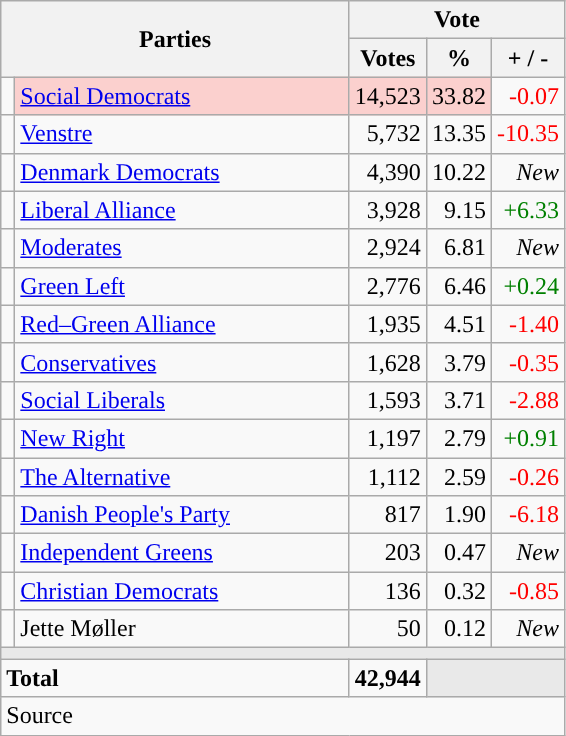<table class="wikitable" style="text-align:right;">
<tr>
<th style="text-align:centre;" rowspan="2" colspan="2" width="225">Parties</th>
<th colspan="3">Vote</th>
</tr>
<tr>
<th width="15">Votes</th>
<th width="15">%</th>
<th width="15">+ / -</th>
</tr>
<tr>
<td width="2" style="color:inherit;background:"></td>
<td bgcolor=#fbd0ce  align="left"><a href='#'>Social Democrats</a></td>
<td bgcolor=#fbd0ce>14,523</td>
<td bgcolor=#fbd0ce>33.82</td>
<td style=color:red;>-0.07</td>
</tr>
<tr>
<td width="2" style="color:inherit;background:"></td>
<td align="left"><a href='#'>Venstre</a></td>
<td>5,732</td>
<td>13.35</td>
<td style=color:red;>-10.35</td>
</tr>
<tr>
<td width="2" style="color:inherit;background:"></td>
<td align="left"><a href='#'>Denmark Democrats</a></td>
<td>4,390</td>
<td>10.22</td>
<td><em>New</em></td>
</tr>
<tr>
<td width="2" style="color:inherit;background:"></td>
<td align="left"><a href='#'>Liberal Alliance</a></td>
<td>3,928</td>
<td>9.15</td>
<td style=color:green;>+6.33</td>
</tr>
<tr>
<td width="2" style="color:inherit;background:"></td>
<td align="left"><a href='#'>Moderates</a></td>
<td>2,924</td>
<td>6.81</td>
<td><em>New</em></td>
</tr>
<tr>
<td width="2" style="color:inherit;background:"></td>
<td align="left"><a href='#'>Green Left</a></td>
<td>2,776</td>
<td>6.46</td>
<td style=color:green;>+0.24</td>
</tr>
<tr>
<td width="2" style="color:inherit;background:"></td>
<td align="left"><a href='#'>Red–Green Alliance</a></td>
<td>1,935</td>
<td>4.51</td>
<td style=color:red;>-1.40</td>
</tr>
<tr>
<td width="2" style="color:inherit;background:"></td>
<td align="left"><a href='#'>Conservatives</a></td>
<td>1,628</td>
<td>3.79</td>
<td style=color:red;>-0.35</td>
</tr>
<tr>
<td width="2" style="color:inherit;background:"></td>
<td align="left"><a href='#'>Social Liberals</a></td>
<td>1,593</td>
<td>3.71</td>
<td style=color:red;>-2.88</td>
</tr>
<tr>
<td width="2" style="color:inherit;background:"></td>
<td align="left"><a href='#'>New Right</a></td>
<td>1,197</td>
<td>2.79</td>
<td style=color:green;>+0.91</td>
</tr>
<tr>
<td width="2" style="color:inherit;background:"></td>
<td align="left"><a href='#'>The Alternative</a></td>
<td>1,112</td>
<td>2.59</td>
<td style=color:red;>-0.26</td>
</tr>
<tr>
<td width="2" style="color:inherit;background:"></td>
<td align="left"><a href='#'>Danish People's Party</a></td>
<td>817</td>
<td>1.90</td>
<td style=color:red;>-6.18</td>
</tr>
<tr>
<td width="2" style="color:inherit;background:"></td>
<td align="left"><a href='#'>Independent Greens</a></td>
<td>203</td>
<td>0.47</td>
<td><em>New</em></td>
</tr>
<tr>
<td width="2" style="color:inherit;background:"></td>
<td align="left"><a href='#'>Christian Democrats</a></td>
<td>136</td>
<td>0.32</td>
<td style=color:red;>-0.85</td>
</tr>
<tr>
<td width="2" style="color:inherit;background:"></td>
<td align="left">Jette Møller</td>
<td>50</td>
<td>0.12</td>
<td><em>New</em></td>
</tr>
<tr>
<td colspan="7" bgcolor="#E9E9E9"></td>
</tr>
<tr>
<td align="left" colspan="2"><strong>Total</strong></td>
<td><strong>42,944</strong></td>
<td bgcolor="#E9E9E9" colspan="2"></td>
</tr>
<tr>
<td align="left" colspan="6">Source</td>
</tr>
</table>
